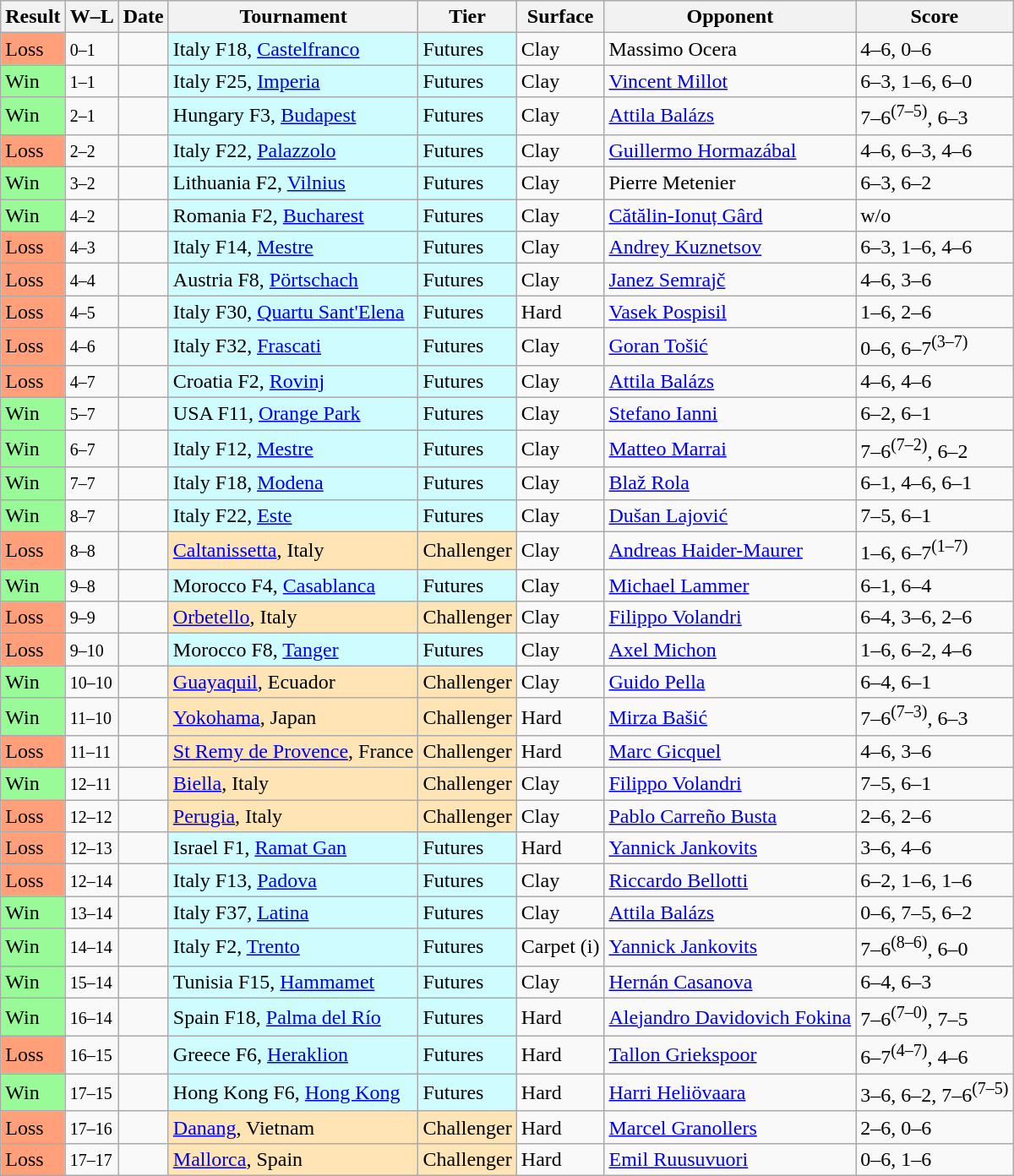<table class="sortable wikitable">
<tr>
<th>Result</th>
<th class="unsortable">W–L</th>
<th>Date</th>
<th>Tournament</th>
<th>Tier</th>
<th>Surface</th>
<th>Opponent</th>
<th class="unsortable">Score</th>
</tr>
<tr>
<td bgcolor=FFA07A>Loss</td>
<td><small>0–1</small></td>
<td></td>
<td style="background:#cffcff;">Italy F18, <a href='#'>Castelfranco</a></td>
<td style="background:#cffcff;">Futures</td>
<td>Clay</td>
<td> Massimo Ocera</td>
<td>4–6, 0–6</td>
</tr>
<tr>
<td bgcolor=98FB98>Win</td>
<td><small>1–1</small></td>
<td></td>
<td style="background:#cffcff;">Italy F25, <a href='#'>Imperia</a></td>
<td style="background:#cffcff;">Futures</td>
<td>Clay</td>
<td> <a href='#'>Vincent Millot</a></td>
<td>6–3, 1–6, 6–0</td>
</tr>
<tr>
<td bgcolor=98FB98>Win</td>
<td><small>2–1</small></td>
<td></td>
<td style="background:#cffcff;">Hungary F3, <a href='#'>Budapest</a></td>
<td style="background:#cffcff;">Futures</td>
<td>Clay</td>
<td> <a href='#'>Attila Balázs</a></td>
<td>7–6<sup>(7–5)</sup>, 6–3</td>
</tr>
<tr>
<td bgcolor=FFA07A>Loss</td>
<td><small>2–2</small></td>
<td></td>
<td style="background:#cffcff;">Italy F22, <a href='#'>Palazzolo</a></td>
<td style="background:#cffcff;">Futures</td>
<td>Clay</td>
<td> <a href='#'>Guillermo Hormazábal</a></td>
<td>4–6, 6–3, 4–6</td>
</tr>
<tr>
<td bgcolor=98FB98>Win</td>
<td><small>3–2</small></td>
<td></td>
<td style="background:#cffcff;">Lithuania F2, <a href='#'>Vilnius</a></td>
<td style="background:#cffcff;">Futures</td>
<td>Clay</td>
<td> Pierre Metenier</td>
<td>6–3, 6–2</td>
</tr>
<tr>
<td bgcolor=98FB98>Win</td>
<td><small>4–2</small></td>
<td></td>
<td style="background:#cffcff;">Romania F2, <a href='#'>Bucharest</a></td>
<td style="background:#cffcff;">Futures</td>
<td>Clay</td>
<td> <a href='#'>Cătălin-Ionuț Gârd</a></td>
<td>w/o</td>
</tr>
<tr>
<td bgcolor=FFA07A>Loss</td>
<td><small>4–3</small></td>
<td></td>
<td style="background:#cffcff;">Italy F14, <a href='#'>Mestre</a></td>
<td style="background:#cffcff;">Futures</td>
<td>Clay</td>
<td> <a href='#'>Andrey Kuznetsov</a></td>
<td>6–3, 1–6, 4–6</td>
</tr>
<tr>
<td bgcolor=FFA07A>Loss</td>
<td><small>4–4</small></td>
<td></td>
<td style="background:#cffcff;">Austria F8, <a href='#'>Pörtschach</a></td>
<td style="background:#cffcff;">Futures</td>
<td>Clay</td>
<td> <a href='#'>Janez Semrajč</a></td>
<td>4–6, 3–6</td>
</tr>
<tr>
<td bgcolor=FFA07A>Loss</td>
<td><small>4–5</small></td>
<td></td>
<td style="background:#cffcff;">Italy F30, <a href='#'>Quartu Sant'Elena</a></td>
<td style="background:#cffcff;">Futures</td>
<td>Hard</td>
<td> <a href='#'>Vasek Pospisil</a></td>
<td>1–6, 2–6</td>
</tr>
<tr>
<td bgcolor=FFA07A>Loss</td>
<td><small>4–6</small></td>
<td></td>
<td style="background:#cffcff;">Italy F32, <a href='#'>Frascati</a></td>
<td style="background:#cffcff;">Futures</td>
<td>Clay</td>
<td> <a href='#'>Goran Tošić</a></td>
<td>0–6, 6–7<sup>(3–7)</sup></td>
</tr>
<tr>
<td bgcolor=FFA07A>Loss</td>
<td><small>4–7</small></td>
<td></td>
<td style="background:#cffcff;">Croatia F2, <a href='#'>Rovinj</a></td>
<td style="background:#cffcff;">Futures</td>
<td>Clay</td>
<td> <a href='#'>Attila Balázs</a></td>
<td>4–6, 4–6</td>
</tr>
<tr>
<td bgcolor=98FB98>Win</td>
<td><small>5–7</small></td>
<td></td>
<td style="background:#cffcff;">USA F11, <a href='#'>Orange Park</a></td>
<td style="background:#cffcff;">Futures</td>
<td>Clay</td>
<td> <a href='#'>Stefano Ianni</a></td>
<td>6–2, 6–1</td>
</tr>
<tr>
<td bgcolor=98FB98>Win</td>
<td><small>6–7</small></td>
<td></td>
<td style="background:#cffcff;">Italy F12, <a href='#'>Mestre</a></td>
<td style="background:#cffcff;">Futures</td>
<td>Clay</td>
<td> <a href='#'>Matteo Marrai</a></td>
<td>7–6<sup>(7–2)</sup>, 6–2</td>
</tr>
<tr>
<td bgcolor=98FB98>Win</td>
<td><small>7–7</small></td>
<td></td>
<td style="background:#cffcff;">Italy F18, <a href='#'>Modena</a></td>
<td style="background:#cffcff;">Futures</td>
<td>Clay</td>
<td> <a href='#'>Blaž Rola</a></td>
<td>6–1, 4–6, 6–1</td>
</tr>
<tr>
<td bgcolor=98FB98>Win</td>
<td><small>8–7</small></td>
<td></td>
<td style="background:#cffcff;">Italy F22, <a href='#'>Este</a></td>
<td style="background:#cffcff;">Futures</td>
<td>Clay</td>
<td> <a href='#'>Dušan Lajović</a></td>
<td>7–5, 6–1</td>
</tr>
<tr>
<td bgcolor=FFA07A>Loss</td>
<td><small>8–8</small></td>
<td><a href='#'></a></td>
<td style="background:moccasin;"><a href='#'>Caltanissetta</a>, Italy</td>
<td style="background:moccasin;">Challenger</td>
<td>Clay</td>
<td> <a href='#'>Andreas Haider-Maurer</a></td>
<td>1–6, 6–7<sup>(1–7)</sup></td>
</tr>
<tr>
<td bgcolor=98FB98>Win</td>
<td><small>9–8</small></td>
<td></td>
<td style="background:#cffcff;">Morocco F4, <a href='#'>Casablanca</a></td>
<td style="background:#cffcff;">Futures</td>
<td>Clay</td>
<td> <a href='#'>Michael Lammer</a></td>
<td>6–1, 6–4</td>
</tr>
<tr>
<td bgcolor=FFA07A>Loss</td>
<td><small>9–9</small></td>
<td><a href='#'></a></td>
<td style="background:moccasin;"><a href='#'>Orbetello</a>, Italy</td>
<td style="background:moccasin;">Challenger</td>
<td>Clay</td>
<td> <a href='#'>Filippo Volandri</a></td>
<td>6–4, 3–6, 2–6</td>
</tr>
<tr>
<td bgcolor=FFA07A>Loss</td>
<td><small>9–10</small></td>
<td></td>
<td style="background:#cffcff;">Morocco F8, <a href='#'>Tanger</a></td>
<td style="background:#cffcff;">Futures</td>
<td>Clay</td>
<td> <a href='#'>Axel Michon</a></td>
<td>1–6, 6–2, 4–6</td>
</tr>
<tr>
<td bgcolor=98FB98>Win</td>
<td><small>10–10</small></td>
<td><a href='#'></a></td>
<td style="background:moccasin;"><a href='#'>Guayaquil</a>, Ecuador</td>
<td style="background:moccasin;">Challenger</td>
<td>Clay</td>
<td> <a href='#'>Guido Pella</a></td>
<td>6–4, 6–1</td>
</tr>
<tr>
<td bgcolor=98FB98>Win</td>
<td><small>11–10</small></td>
<td><a href='#'></a></td>
<td style="background:moccasin;"><a href='#'>Yokohama</a>, Japan</td>
<td style="background:moccasin;">Challenger</td>
<td>Hard</td>
<td> <a href='#'>Mirza Bašić</a></td>
<td>7–6<sup>(7–3)</sup>, 6–3</td>
</tr>
<tr>
<td bgcolor=FFA07A>Loss</td>
<td><small>11–11</small></td>
<td><a href='#'></a></td>
<td style="background:moccasin;"><a href='#'>St Remy de Provence</a>, France</td>
<td style="background:moccasin;">Challenger</td>
<td>Hard</td>
<td> <a href='#'>Marc Gicquel</a></td>
<td>4–6, 3–6</td>
</tr>
<tr>
<td bgcolor=98FB98>Win</td>
<td><small>12–11</small></td>
<td><a href='#'></a></td>
<td style="background:moccasin;"><a href='#'>Biella</a>, Italy</td>
<td style="background:moccasin;">Challenger</td>
<td>Clay</td>
<td> <a href='#'>Filippo Volandri</a></td>
<td>7–5, 6–1</td>
</tr>
<tr>
<td bgcolor=FFA07A>Loss</td>
<td><small>12–12</small></td>
<td><a href='#'></a></td>
<td style="background:moccasin;"><a href='#'>Perugia</a>, Italy</td>
<td style="background:moccasin;">Challenger</td>
<td>Clay</td>
<td> <a href='#'>Pablo Carreño Busta</a></td>
<td>2–6, 2–6</td>
</tr>
<tr>
<td bgcolor=FFA07A>Loss</td>
<td><small>12–13</small></td>
<td></td>
<td style="background:#cffcff;">Israel F1, <a href='#'>Ramat Gan</a></td>
<td style="background:#cffcff;">Futures</td>
<td>Hard</td>
<td> <a href='#'>Yannick Jankovits</a></td>
<td>3–6, 4–6</td>
</tr>
<tr>
<td bgcolor=FFA07A>Loss</td>
<td><small>12–14</small></td>
<td></td>
<td style="background:#cffcff;">Italy F13, <a href='#'>Padova</a></td>
<td style="background:#cffcff;">Futures</td>
<td>Clay</td>
<td> <a href='#'>Riccardo Bellotti</a></td>
<td>6–2, 1–6, 1–6</td>
</tr>
<tr>
<td bgcolor=98FB98>Win</td>
<td><small>13–14</small></td>
<td></td>
<td style="background:#cffcff;">Italy F37, <a href='#'>Latina</a></td>
<td style="background:#cffcff;">Futures</td>
<td>Clay</td>
<td> <a href='#'>Attila Balázs</a></td>
<td>0–6, 7–5, 6–2</td>
</tr>
<tr>
<td bgcolor=98FB98>Win</td>
<td><small>14–14</small></td>
<td></td>
<td style="background:#cffcff;">Italy F2, <a href='#'>Trento</a></td>
<td style="background:#cffcff;">Futures</td>
<td>Carpet (i)</td>
<td> <a href='#'>Yannick Jankovits</a></td>
<td>7–6<sup>(8–6)</sup>, 6–0</td>
</tr>
<tr>
<td bgcolor=98FB98>Win</td>
<td><small>15–14</small></td>
<td></td>
<td style="background:#cffcff;">Tunisia F15, <a href='#'>Hammamet</a></td>
<td style="background:#cffcff;">Futures</td>
<td>Clay</td>
<td> <a href='#'>Hernán Casanova</a></td>
<td>6–4, 6–3</td>
</tr>
<tr>
<td bgcolor=98FB98>Win</td>
<td><small>16–14</small></td>
<td></td>
<td style="background:#cffcff;">Spain F18, <a href='#'>Palma del Río</a></td>
<td style="background:#cffcff;">Futures</td>
<td>Hard</td>
<td> <a href='#'>Alejandro Davidovich Fokina</a></td>
<td>7–6<sup>(7–0)</sup>, 7–5</td>
</tr>
<tr>
<td bgcolor=FFA07A>Loss</td>
<td><small>16–15</small></td>
<td></td>
<td style="background:#cffcff;">Greece F6, <a href='#'>Heraklion</a></td>
<td style="background:#cffcff;">Futures</td>
<td>Hard</td>
<td> <a href='#'>Tallon Griekspoor</a></td>
<td>6–7<sup>(4–7)</sup>, 4–6</td>
</tr>
<tr>
<td bgcolor=98FB98>Win</td>
<td><small>17–15</small></td>
<td></td>
<td style="background:#cffcff;">Hong Kong F6, <a href='#'>Hong Kong</a></td>
<td style="background:#cffcff;">Futures</td>
<td>Hard</td>
<td> <a href='#'>Harri Heliövaara</a></td>
<td>3–6, 6–2, 7–6<sup>(7–5)</sup></td>
</tr>
<tr>
<td bgcolor=FFA07A>Loss</td>
<td><small>17–16</small></td>
<td><a href='#'></a></td>
<td style="background:moccasin;"><a href='#'>Danang</a>, Vietnam</td>
<td style="background:moccasin;">Challenger</td>
<td>Hard</td>
<td> <a href='#'>Marcel Granollers</a></td>
<td>2–6, 0–6</td>
</tr>
<tr>
<td bgcolor=FFA07A>Loss</td>
<td><small>17–17</small></td>
<td><a href='#'></a></td>
<td style="background:moccasin;"><a href='#'>Mallorca</a>, Spain</td>
<td style="background:moccasin;">Challenger</td>
<td>Hard</td>
<td> <a href='#'>Emil Ruusuvuori</a></td>
<td>0–6, 1–6</td>
</tr>
</table>
